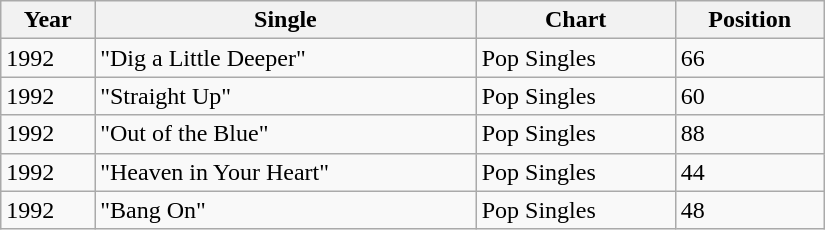<table class="wikitable" width="550px">
<tr>
<th align="left">Year</th>
<th align="left">Single</th>
<th align="left">Chart</th>
<th align="left">Position</th>
</tr>
<tr>
<td align="left">1992</td>
<td align="left">"Dig a Little Deeper"</td>
<td align="left">Pop Singles</td>
<td align="left">66</td>
</tr>
<tr>
<td align="left">1992</td>
<td align="left">"Straight Up"</td>
<td align="left">Pop Singles</td>
<td align="left">60</td>
</tr>
<tr>
<td align="left">1992</td>
<td align="left">"Out of the Blue"</td>
<td align="left">Pop Singles</td>
<td align="left">88</td>
</tr>
<tr>
<td align="left">1992</td>
<td align="left">"Heaven in Your Heart"</td>
<td align="left">Pop Singles</td>
<td align="left">44</td>
</tr>
<tr>
<td align="left">1992</td>
<td align="left">"Bang On"</td>
<td align="left">Pop Singles</td>
<td align="left">48</td>
</tr>
</table>
